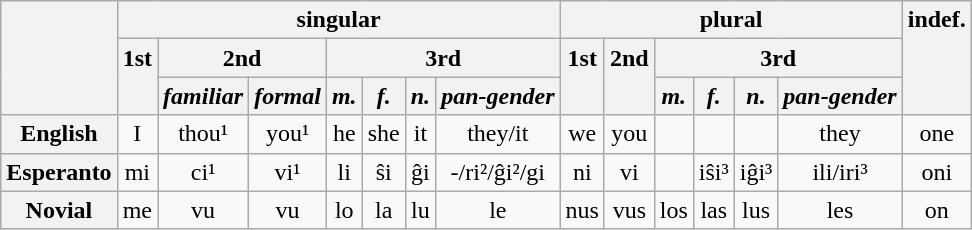<table class="wikitable" style="text-align:center;">
<tr>
<th rowspan="3"></th>
<th colspan="7" valign="top">singular</th>
<th colspan="6" valign="top">plural</th>
<th rowspan="3" valign="top">indef.</th>
</tr>
<tr>
<th rowspan="2" valign="top">1st</th>
<th colspan="2" valign="top">2nd</th>
<th colspan="4" valign="top">3rd</th>
<th rowspan="2" valign="top">1st</th>
<th rowspan="2" valign="top">2nd</th>
<th colspan="4" valign="top">3rd</th>
</tr>
<tr>
<th><em>familiar</em></th>
<th><em>formal</em></th>
<th><em>m.</em></th>
<th><em>f.</em></th>
<th><em>n.</em></th>
<th><em>pan-gender</em></th>
<th><em>m.</em></th>
<th><em>f.</em></th>
<th><em>n.</em></th>
<th><em>pan-gender</em></th>
</tr>
<tr>
<th>English</th>
<td>I</td>
<td>thou¹</td>
<td>you¹</td>
<td>he</td>
<td>she</td>
<td>it</td>
<td>they/it</td>
<td>we</td>
<td>you</td>
<td> </td>
<td> </td>
<td> </td>
<td>they</td>
<td>one</td>
</tr>
<tr>
<th>Esperanto</th>
<td>mi</td>
<td>ci¹</td>
<td>vi¹</td>
<td>li</td>
<td>ŝi</td>
<td>ĝi</td>
<td>-/ri²/ĝi²/gi</td>
<td>ni</td>
<td>vi</td>
<td> </td>
<td>iŝi³</td>
<td>iĝi³</td>
<td>ili/iri³</td>
<td>oni</td>
</tr>
<tr>
<th>Novial</th>
<td>me</td>
<td>vu</td>
<td>vu</td>
<td>lo</td>
<td>la</td>
<td>lu</td>
<td>le</td>
<td>nus</td>
<td>vus</td>
<td>los</td>
<td>las</td>
<td>lus</td>
<td>les</td>
<td>on</td>
</tr>
</table>
